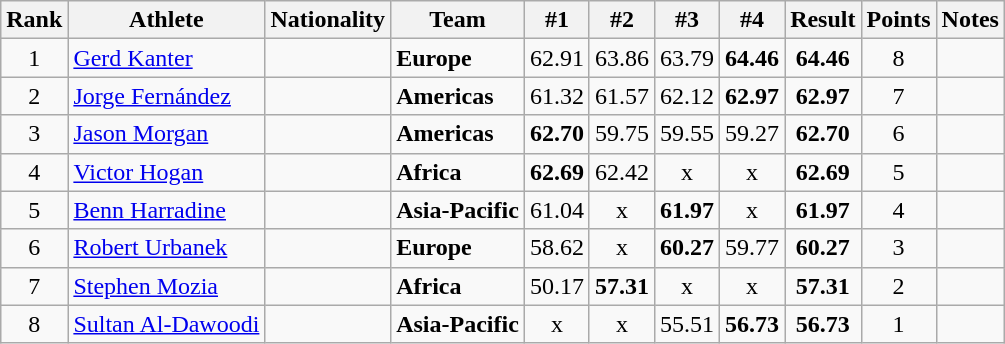<table class="wikitable sortable" style="text-align:center">
<tr>
<th>Rank</th>
<th>Athlete</th>
<th>Nationality</th>
<th>Team</th>
<th>#1</th>
<th>#2</th>
<th>#3</th>
<th>#4</th>
<th>Result</th>
<th>Points</th>
<th>Notes</th>
</tr>
<tr>
<td>1</td>
<td align="left"><a href='#'>Gerd Kanter</a></td>
<td align=left></td>
<td align=left><strong>Europe</strong></td>
<td>62.91</td>
<td>63.86</td>
<td>63.79</td>
<td><strong>64.46</strong></td>
<td><strong>64.46</strong></td>
<td>8</td>
<td></td>
</tr>
<tr>
<td>2</td>
<td align="left"><a href='#'>Jorge Fernández</a></td>
<td align=left></td>
<td align=left><strong>Americas</strong></td>
<td>61.32</td>
<td>61.57</td>
<td>62.12</td>
<td><strong>62.97</strong></td>
<td><strong>62.97</strong></td>
<td>7</td>
<td></td>
</tr>
<tr>
<td>3</td>
<td align="left"><a href='#'>Jason Morgan</a></td>
<td align=left></td>
<td align=left><strong>Americas</strong></td>
<td><strong>62.70</strong></td>
<td>59.75</td>
<td>59.55</td>
<td>59.27</td>
<td><strong>62.70</strong></td>
<td>6</td>
<td></td>
</tr>
<tr>
<td>4</td>
<td align="left"><a href='#'>Victor Hogan</a></td>
<td align=left></td>
<td align=left><strong>Africa</strong></td>
<td><strong>62.69</strong></td>
<td>62.42</td>
<td>x</td>
<td>x</td>
<td><strong>62.69</strong></td>
<td>5</td>
<td></td>
</tr>
<tr>
<td>5</td>
<td align="left"><a href='#'>Benn Harradine</a></td>
<td align=left></td>
<td align=left><strong>Asia-Pacific</strong></td>
<td>61.04</td>
<td>x</td>
<td><strong>61.97</strong></td>
<td>x</td>
<td><strong>61.97</strong></td>
<td>4</td>
<td></td>
</tr>
<tr>
<td>6</td>
<td align="left"><a href='#'>Robert Urbanek</a></td>
<td align=left></td>
<td align=left><strong>Europe</strong></td>
<td>58.62</td>
<td>x</td>
<td><strong>60.27</strong></td>
<td>59.77</td>
<td><strong>60.27</strong></td>
<td>3</td>
<td></td>
</tr>
<tr>
<td>7</td>
<td align="left"><a href='#'>Stephen Mozia</a></td>
<td align=left></td>
<td align=left><strong>Africa</strong></td>
<td>50.17</td>
<td><strong>57.31</strong></td>
<td>x</td>
<td>x</td>
<td><strong>57.31</strong></td>
<td>2</td>
<td></td>
</tr>
<tr>
<td>8</td>
<td align="left"><a href='#'>Sultan Al-Dawoodi</a></td>
<td align=left></td>
<td align=left><strong>Asia-Pacific</strong></td>
<td>x</td>
<td>x</td>
<td>55.51</td>
<td><strong>56.73</strong></td>
<td><strong>56.73</strong></td>
<td>1</td>
<td></td>
</tr>
</table>
